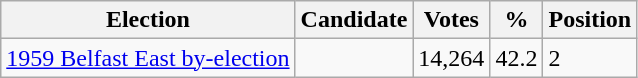<table class="wikitable sortable">
<tr>
<th>Election</th>
<th>Candidate</th>
<th>Votes</th>
<th>%</th>
<th>Position</th>
</tr>
<tr>
<td><a href='#'>1959 Belfast East by-election</a></td>
<td></td>
<td>14,264</td>
<td>42.2</td>
<td>2</td>
</tr>
</table>
